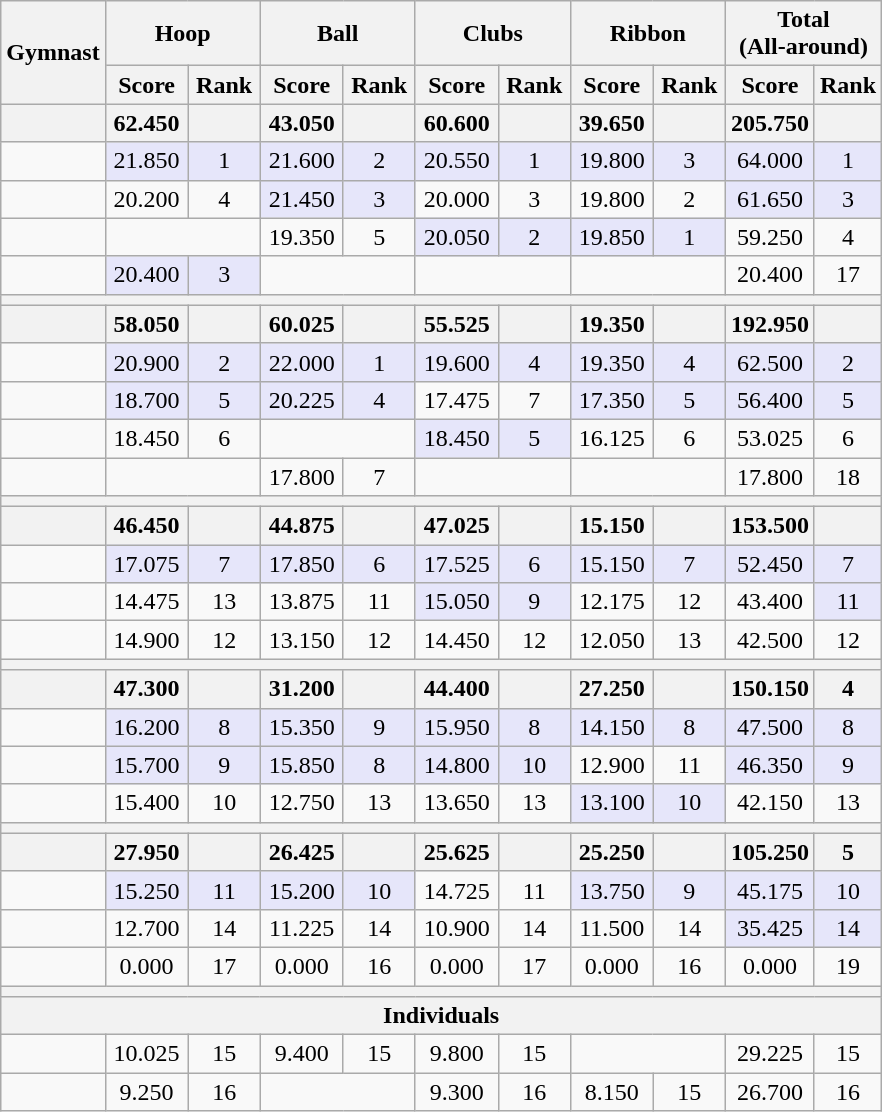<table class="wikitable" style="text-align:center">
<tr>
<th rowspan=2>Gymnast</th>
<th style="width:6em" colspan=2>Hoop</th>
<th style="width:6em" colspan=2>Ball</th>
<th style="width:6em" colspan=2>Clubs</th>
<th style="width:6em" colspan=2>Ribbon</th>
<th style="width:6em" colspan=2>Total<br>(All-around)</th>
</tr>
<tr>
<th>Score</th>
<th>Rank</th>
<th>Score</th>
<th>Rank</th>
<th>Score</th>
<th>Rank</th>
<th>Score</th>
<th>Rank</th>
<th>Score</th>
<th>Rank</th>
</tr>
<tr>
<th></th>
<th>62.450</th>
<th></th>
<th>43.050</th>
<th></th>
<th>60.600</th>
<th></th>
<th>39.650</th>
<th></th>
<th>205.750</th>
<th></th>
</tr>
<tr>
<td align=left></td>
<td bgcolor="lavender">21.850</td>
<td bgcolor="lavender">1</td>
<td bgcolor="lavender">21.600</td>
<td bgcolor="lavender">2</td>
<td bgcolor="lavender">20.550</td>
<td bgcolor="lavender">1</td>
<td bgcolor="lavender">19.800</td>
<td bgcolor="lavender">3</td>
<td bgcolor="lavender">64.000</td>
<td bgcolor="lavender">1</td>
</tr>
<tr>
<td align=left></td>
<td>20.200</td>
<td>4</td>
<td bgcolor="lavender">21.450</td>
<td bgcolor="lavender">3</td>
<td>20.000</td>
<td>3</td>
<td>19.800</td>
<td>2</td>
<td bgcolor="lavender">61.650</td>
<td bgcolor="lavender">3</td>
</tr>
<tr>
<td align=left></td>
<td colspan=2> </td>
<td>19.350</td>
<td>5</td>
<td bgcolor="lavender">20.050</td>
<td bgcolor="lavender">2</td>
<td bgcolor="lavender">19.850</td>
<td bgcolor="lavender">1</td>
<td>59.250</td>
<td>4</td>
</tr>
<tr>
<td align=left></td>
<td bgcolor="lavender">20.400</td>
<td bgcolor="lavender">3</td>
<td colspan=2> </td>
<td colspan=2> </td>
<td colspan=2> </td>
<td>20.400</td>
<td>17</td>
</tr>
<tr>
<th colspan=11></th>
</tr>
<tr>
<th></th>
<th>58.050</th>
<th></th>
<th>60.025</th>
<th></th>
<th>55.525</th>
<th></th>
<th>19.350</th>
<th></th>
<th>192.950</th>
<th></th>
</tr>
<tr>
<td align=left></td>
<td bgcolor="lavender">20.900</td>
<td bgcolor="lavender">2</td>
<td bgcolor="lavender">22.000</td>
<td bgcolor="lavender">1</td>
<td bgcolor="lavender">19.600</td>
<td bgcolor="lavender">4</td>
<td bgcolor="lavender">19.350</td>
<td bgcolor="lavender">4</td>
<td bgcolor="lavender">62.500</td>
<td bgcolor="lavender">2</td>
</tr>
<tr>
<td align=left></td>
<td bgcolor="lavender">18.700</td>
<td bgcolor="lavender">5</td>
<td bgcolor="lavender">20.225</td>
<td bgcolor="lavender">4</td>
<td>17.475</td>
<td>7</td>
<td bgcolor="lavender">17.350</td>
<td bgcolor="lavender">5</td>
<td bgcolor="lavender">56.400</td>
<td bgcolor="lavender">5</td>
</tr>
<tr>
<td align=left></td>
<td>18.450</td>
<td>6</td>
<td colspan=2> </td>
<td bgcolor="lavender">18.450</td>
<td bgcolor="lavender">5</td>
<td>16.125</td>
<td>6</td>
<td>53.025</td>
<td>6</td>
</tr>
<tr>
<td align=left></td>
<td colspan=2> </td>
<td>17.800</td>
<td>7</td>
<td colspan=2> </td>
<td colspan=2> </td>
<td>17.800</td>
<td>18</td>
</tr>
<tr>
<th colspan=11></th>
</tr>
<tr>
<th></th>
<th>46.450</th>
<th></th>
<th>44.875</th>
<th></th>
<th>47.025</th>
<th></th>
<th>15.150</th>
<th></th>
<th>153.500</th>
<th></th>
</tr>
<tr>
<td align=left></td>
<td bgcolor="lavender">17.075</td>
<td bgcolor="lavender">7</td>
<td bgcolor="lavender">17.850</td>
<td bgcolor="lavender">6</td>
<td bgcolor="lavender">17.525</td>
<td bgcolor="lavender">6</td>
<td bgcolor="lavender">15.150</td>
<td bgcolor="lavender">7</td>
<td bgcolor="lavender">52.450</td>
<td bgcolor="lavender">7</td>
</tr>
<tr>
<td align=left></td>
<td>14.475</td>
<td>13</td>
<td>13.875</td>
<td>11</td>
<td bgcolor="lavender">15.050</td>
<td bgcolor="lavender">9</td>
<td>12.175</td>
<td>12</td>
<td>43.400</td>
<td bgcolor="lavender">11</td>
</tr>
<tr>
<td align=left></td>
<td>14.900</td>
<td>12</td>
<td>13.150</td>
<td>12</td>
<td>14.450</td>
<td>12</td>
<td>12.050</td>
<td>13</td>
<td>42.500</td>
<td>12</td>
</tr>
<tr>
<th colspan=11></th>
</tr>
<tr>
<th></th>
<th>47.300</th>
<th></th>
<th>31.200</th>
<th></th>
<th>44.400</th>
<th></th>
<th>27.250</th>
<th></th>
<th>150.150</th>
<th>4</th>
</tr>
<tr>
<td align=left></td>
<td bgcolor="lavender">16.200</td>
<td bgcolor="lavender">8</td>
<td bgcolor="lavender">15.350</td>
<td bgcolor="lavender">9</td>
<td bgcolor="lavender">15.950</td>
<td bgcolor="lavender">8</td>
<td bgcolor="lavender">14.150</td>
<td bgcolor="lavender">8</td>
<td bgcolor="lavender">47.500</td>
<td bgcolor="lavender">8</td>
</tr>
<tr>
<td align=left></td>
<td bgcolor="lavender">15.700</td>
<td bgcolor="lavender">9</td>
<td bgcolor="lavender">15.850</td>
<td bgcolor="lavender">8</td>
<td bgcolor="lavender">14.800</td>
<td bgcolor="lavender">10</td>
<td>12.900</td>
<td>11</td>
<td bgcolor="lavender">46.350</td>
<td bgcolor="lavender">9</td>
</tr>
<tr>
<td align=left></td>
<td>15.400</td>
<td>10</td>
<td>12.750</td>
<td>13</td>
<td>13.650</td>
<td>13</td>
<td bgcolor="lavender">13.100</td>
<td bgcolor="lavender">10</td>
<td>42.150</td>
<td>13</td>
</tr>
<tr>
<th colspan=11></th>
</tr>
<tr>
<th></th>
<th>27.950</th>
<th></th>
<th>26.425</th>
<th></th>
<th>25.625</th>
<th></th>
<th>25.250</th>
<th></th>
<th>105.250</th>
<th>5</th>
</tr>
<tr>
<td align=left></td>
<td bgcolor="lavender">15.250</td>
<td bgcolor="lavender">11</td>
<td bgcolor="lavender">15.200</td>
<td bgcolor="lavender">10</td>
<td>14.725</td>
<td>11</td>
<td bgcolor="lavender">13.750</td>
<td bgcolor="lavender">9</td>
<td bgcolor="lavender">45.175</td>
<td bgcolor="lavender">10</td>
</tr>
<tr>
<td align=left></td>
<td>12.700</td>
<td>14</td>
<td>11.225</td>
<td>14</td>
<td>10.900</td>
<td>14</td>
<td>11.500</td>
<td>14</td>
<td bgcolor="lavender">35.425</td>
<td bgcolor="lavender">14</td>
</tr>
<tr>
<td align=left></td>
<td>0.000</td>
<td>17</td>
<td>0.000</td>
<td>16</td>
<td>0.000</td>
<td>17</td>
<td>0.000</td>
<td>16</td>
<td>0.000</td>
<td>19</td>
</tr>
<tr>
<th colspan=11></th>
</tr>
<tr>
<th colspan=11>Individuals</th>
</tr>
<tr>
<td align=left></td>
<td>10.025</td>
<td>15</td>
<td>9.400</td>
<td>15</td>
<td>9.800</td>
<td>15</td>
<td colspan=2> </td>
<td>29.225</td>
<td>15</td>
</tr>
<tr>
<td align=left></td>
<td>9.250</td>
<td>16</td>
<td colspan=2> </td>
<td>9.300</td>
<td>16</td>
<td>8.150</td>
<td>15</td>
<td>26.700</td>
<td>16</td>
</tr>
</table>
